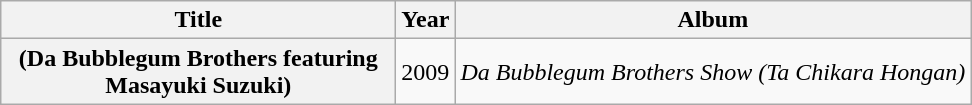<table class="wikitable plainrowheaders" style="text-align:center;">
<tr>
<th scope="col" style="width:16em;">Title</th>
<th scope="col">Year</th>
<th scope="col">Album</th>
</tr>
<tr>
<th scope="row"> <span>(Da Bubblegum Brothers featuring Masayuki Suzuki)</span></th>
<td>2009</td>
<td><em>Da Bubblegum Brothers Show (Ta Chikara Hongan)</em></td>
</tr>
</table>
